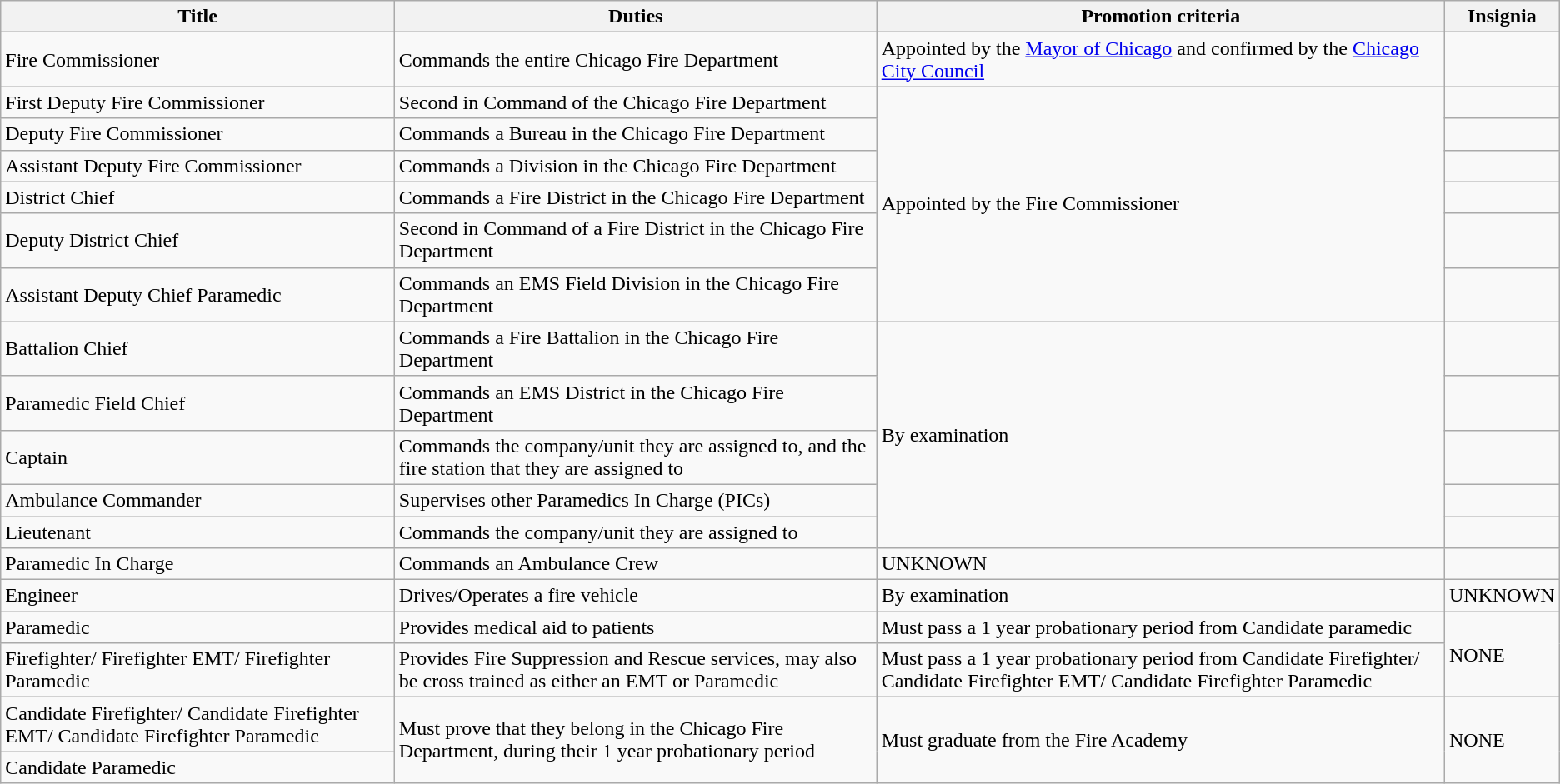<table class="wikitable">
<tr>
<th>Title</th>
<th>Duties</th>
<th>Promotion criteria</th>
<th>Insignia</th>
</tr>
<tr>
<td>Fire Commissioner</td>
<td>Commands the entire Chicago Fire Department</td>
<td>Appointed by the <a href='#'>Mayor of Chicago</a> and confirmed by the <a href='#'>Chicago City Council</a></td>
<td></td>
</tr>
<tr>
<td>First Deputy Fire Commissioner</td>
<td>Second in Command of the Chicago Fire Department</td>
<td rowspan="6">Appointed by the Fire Commissioner</td>
<td></td>
</tr>
<tr>
<td>Deputy Fire Commissioner</td>
<td>Commands a Bureau in the Chicago Fire Department</td>
<td></td>
</tr>
<tr>
<td>Assistant Deputy Fire Commissioner</td>
<td>Commands a Division in the Chicago Fire Department</td>
<td></td>
</tr>
<tr>
<td>District Chief</td>
<td>Commands a Fire District in the Chicago Fire Department</td>
<td></td>
</tr>
<tr>
<td>Deputy District Chief</td>
<td>Second in Command of a Fire District in the Chicago Fire Department</td>
<td></td>
</tr>
<tr>
<td>Assistant Deputy Chief Paramedic</td>
<td>Commands an EMS Field Division in the Chicago Fire Department</td>
<td></td>
</tr>
<tr>
<td>Battalion Chief</td>
<td>Commands a Fire Battalion in the Chicago Fire Department</td>
<td rowspan="5">By examination</td>
<td></td>
</tr>
<tr>
<td>Paramedic Field Chief</td>
<td>Commands an EMS District in the Chicago Fire Department</td>
<td></td>
</tr>
<tr>
<td>Captain</td>
<td>Commands the company/unit they are assigned to, and the fire station that they are assigned to</td>
<td></td>
</tr>
<tr>
<td>Ambulance Commander</td>
<td>Supervises other Paramedics In Charge (PICs)</td>
<td></td>
</tr>
<tr>
<td>Lieutenant</td>
<td>Commands the company/unit they are assigned to</td>
<td></td>
</tr>
<tr>
<td>Paramedic In Charge</td>
<td>Commands an Ambulance Crew</td>
<td>UNKNOWN</td>
<td></td>
</tr>
<tr>
<td>Engineer</td>
<td>Drives/Operates a fire vehicle</td>
<td>By examination</td>
<td>UNKNOWN</td>
</tr>
<tr>
<td>Paramedic</td>
<td>Provides medical aid to patients</td>
<td>Must pass a 1 year probationary period from Candidate paramedic</td>
<td rowspan="2">NONE</td>
</tr>
<tr>
<td>Firefighter/ Firefighter EMT/ Firefighter Paramedic</td>
<td>Provides Fire Suppression and Rescue services, may also be cross trained as either an EMT or Paramedic</td>
<td>Must pass a 1 year probationary period from Candidate Firefighter/ Candidate Firefighter EMT/ Candidate Firefighter Paramedic</td>
</tr>
<tr>
<td>Candidate Firefighter/ Candidate Firefighter EMT/ Candidate Firefighter Paramedic</td>
<td rowspan="2">Must prove that they belong in the Chicago Fire Department, during their 1 year probationary period</td>
<td rowspan="2">Must graduate from the Fire Academy</td>
<td rowspan="2">NONE</td>
</tr>
<tr>
<td>Candidate Paramedic</td>
</tr>
</table>
